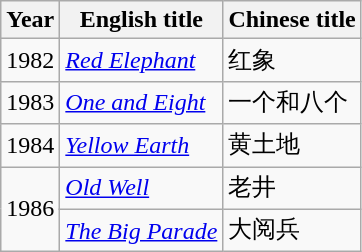<table class="wikitable">
<tr>
<th>Year</th>
<th>English title</th>
<th>Chinese title</th>
</tr>
<tr>
<td>1982</td>
<td><em><a href='#'>Red Elephant</a></em></td>
<td>红象</td>
</tr>
<tr>
<td>1983</td>
<td><em><a href='#'>One and Eight</a></em></td>
<td>一个和八个</td>
</tr>
<tr>
<td>1984</td>
<td><em><a href='#'>Yellow Earth</a></em></td>
<td>黄土地</td>
</tr>
<tr>
<td rowspan=2>1986</td>
<td><em><a href='#'>Old Well</a></em></td>
<td>老井</td>
</tr>
<tr>
<td><em><a href='#'>The Big Parade</a></em></td>
<td>大阅兵</td>
</tr>
</table>
